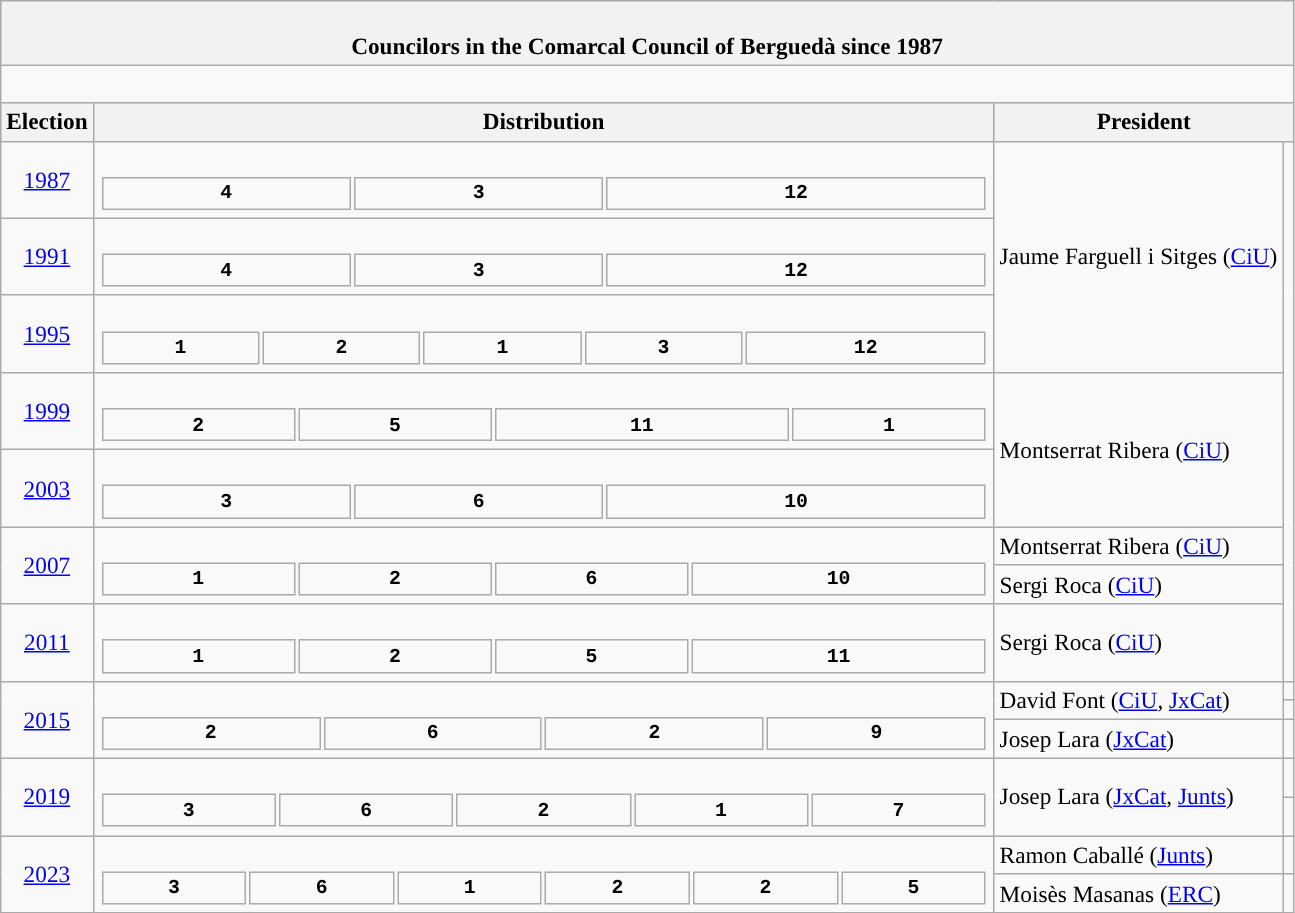<table class="wikitable" style="font-size:97%;">
<tr bgcolor="#CCCCCC">
<th colspan="4"><br>Councilors in the Comarcal Council of Berguedà since 1987</th>
</tr>
<tr>
<td colspan="4"><br>












</td>
</tr>
<tr bgcolor="#CCCCCC">
<th>Election</th>
<th>Distribution</th>
<th colspan="2">President</th>
</tr>
<tr>
<td align=center><a href='#'>1987</a></td>
<td><br><table style="width:45em; font-size:85%; text-align:center; font-family:Courier New;">
<tr style="font-weight:bold">
<td style="background:">4</td>
<td style="background:">3</td>
<td style="background:">12</td>
</tr>
</table>
</td>
<td rowspan="3">Jaume Farguell i Sitges (<a href='#'>CiU</a>)</td>
<td rowspan="8" style="background:"></td>
</tr>
<tr>
<td align=center><a href='#'>1991</a></td>
<td><br><table style="width:45em; font-size:85%; text-align:center; font-family:Courier New;">
<tr style="font-weight:bold">
<td style="background:">4</td>
<td style="background:">3</td>
<td style="background:">12</td>
</tr>
</table>
</td>
</tr>
<tr>
<td align=center><a href='#'>1995</a></td>
<td><br><table style="width:45em; font-size:85%; text-align:center; font-family:Courier New;">
<tr style="font-weight:bold">
<td style="background:">1</td>
<td style="background:">2</td>
<td style="background:">1</td>
<td style="background:">3</td>
<td style="background:">12</td>
</tr>
</table>
</td>
</tr>
<tr>
<td align=center><a href='#'>1999</a></td>
<td><br><table style="width:45em; font-size:85%; text-align:center; font-family:Courier New;">
<tr style="font-weight:bold">
<td style="background:">2</td>
<td style="background:">5</td>
<td style="background:">11</td>
<td style="background:">1</td>
</tr>
</table>
</td>
<td rowspan="2">Montserrat Ribera (<a href='#'>CiU</a>)</td>
</tr>
<tr>
<td align=center><a href='#'>2003</a></td>
<td><br><table style="width:45em; font-size:85%; text-align:center; font-family:Courier New;">
<tr style="font-weight:bold">
<td style="background:">3</td>
<td style="background:">6</td>
<td style="background:">10</td>
</tr>
</table>
</td>
</tr>
<tr>
<td rowspan="2" align=center><a href='#'>2007</a></td>
<td rowspan="2"><br><table style="width:45em; font-size:85%; text-align:center; font-family:Courier New;">
<tr style="font-weight:bold">
<td style="background:">1</td>
<td style="background:">2</td>
<td style="background:">6</td>
<td style="background:">10</td>
</tr>
</table>
</td>
<td>Montserrat Ribera (<a href='#'>CiU</a>) </td>
</tr>
<tr>
<td>Sergi Roca (<a href='#'>CiU</a>) </td>
</tr>
<tr>
<td rowspan="1" align=center><a href='#'>2011</a></td>
<td><br><table style="width:45em; font-size:85%; text-align:center; font-family:Courier New;">
<tr style="font-weight:bold">
<td style="background:">1</td>
<td style="background:">2</td>
<td style="background:">5</td>
<td style="background:">11</td>
</tr>
</table>
</td>
<td>Sergi Roca (<a href='#'>CiU</a>)</td>
</tr>
<tr>
<td rowspan="3" align=center><a href='#'>2015</a></td>
<td rowspan="3"><br><table style="width:45em; font-size:85%; text-align:center; font-family:Courier New;">
<tr style="font-weight:bold">
<td style="background:">2</td>
<td style="background:">6</td>
<td style="background:">2</td>
<td style="background:">9</td>
</tr>
</table>
</td>
<td rowspan="2">David Font (<a href='#'>CiU</a>, <a href='#'>JxCat</a>) </td>
<td style="background:"></td>
</tr>
<tr>
<td style="background:"></td>
</tr>
<tr>
<td>Josep Lara (<a href='#'>JxCat</a>) </td>
<td style="background:"></td>
</tr>
<tr>
<td rowspan="2" align=center><a href='#'>2019</a></td>
<td rowspan="2"><br><table style="width:45em; font-size:85%; text-align:center; font-family:Courier New;">
<tr style="font-weight:bold">
<td style="background:">3</td>
<td style="background:">6</td>
<td style="background:">2</td>
<td style="background:">1</td>
<td style="background:">7</td>
</tr>
</table>
</td>
<td rowspan="2">Josep Lara (<a href='#'>JxCat</a>, <a href='#'>Junts</a>)</td>
<td style="background:"></td>
</tr>
<tr>
<td style="background:"></td>
</tr>
<tr>
<td rowspan="2" align=center><a href='#'>2023</a></td>
<td rowspan="2"><br><table style="width:45em; font-size:85%; text-align:center; font-family:Courier New;">
<tr style="font-weight:bold">
<td style="background:">3</td>
<td style="background:">6</td>
<td style="background:">1</td>
<td style="background:">2</td>
<td style="background:">2</td>
<td style="background:">5</td>
</tr>
</table>
</td>
<td>Ramon Caballé (<a href='#'>Junts</a>) </td>
<td style="background:"></td>
</tr>
<tr>
<td>Moisès Masanas (<a href='#'>ERC</a>) </td>
<td style="background:"></td>
</tr>
</table>
